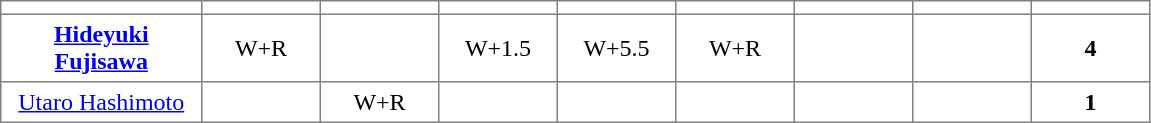<table class="toccolours" border="1" cellpadding="4" cellspacing="0" style="border-collapse: collapse; margin:0;">
<tr>
<th width=125></th>
<th width=70></th>
<th width=70></th>
<th width=70></th>
<th width=70></th>
<th width=70></th>
<th width=70></th>
<th width=70></th>
<th width=70></th>
</tr>
<tr align=center>
<td><strong><a href='#'>Hideyuki Fujisawa</a></strong></td>
<td>W+R</td>
<td></td>
<td>W+1.5</td>
<td>W+5.5</td>
<td>W+R</td>
<td></td>
<td></td>
<td><strong>4</strong></td>
</tr>
<tr align=center>
<td><a href='#'>Utaro Hashimoto</a></td>
<td></td>
<td>W+R</td>
<td></td>
<td></td>
<td></td>
<td></td>
<td></td>
<td><strong>1</strong></td>
</tr>
</table>
